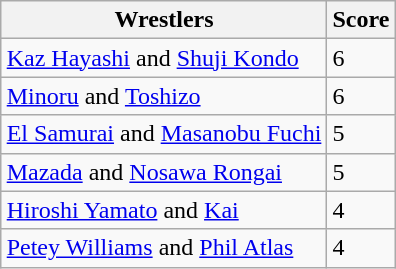<table class="wikitable" style="margin: 1em auto 1em auto">
<tr>
<th>Wrestlers</th>
<th>Score</th>
</tr>
<tr>
<td><a href='#'>Kaz Hayashi</a> and <a href='#'>Shuji Kondo</a><br></td>
<td>6</td>
</tr>
<tr>
<td><a href='#'>Minoru</a> and <a href='#'>Toshizo</a><br></td>
<td>6</td>
</tr>
<tr>
<td><a href='#'>El Samurai</a> and <a href='#'>Masanobu Fuchi</a></td>
<td>5</td>
</tr>
<tr>
<td><a href='#'>Mazada</a> and <a href='#'>Nosawa Rongai</a><br></td>
<td>5</td>
</tr>
<tr>
<td><a href='#'>Hiroshi Yamato</a> and <a href='#'>Kai</a><br></td>
<td>4</td>
</tr>
<tr>
<td><a href='#'>Petey Williams</a> and <a href='#'>Phil Atlas</a></td>
<td>4</td>
</tr>
</table>
